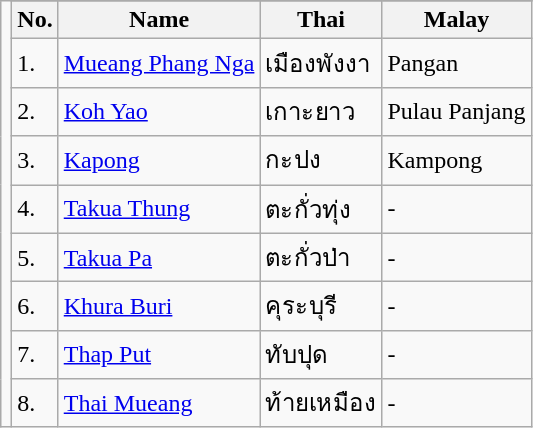<table class="wikitable">
<tr>
<td rowspan="10"></td>
</tr>
<tr>
<th>No.</th>
<th>Name</th>
<th>Thai</th>
<th>Malay</th>
</tr>
<tr>
<td>1.</td>
<td><a href='#'>Mueang Phang Nga</a></td>
<td>เมืองพังงา</td>
<td>Pangan</td>
</tr>
<tr>
<td>2.</td>
<td><a href='#'>Koh Yao</a></td>
<td>เกาะยาว</td>
<td>Pulau Panjang</td>
</tr>
<tr>
<td>3.</td>
<td><a href='#'>Kapong</a></td>
<td>กะปง</td>
<td>Kampong</td>
</tr>
<tr>
<td>4.</td>
<td><a href='#'>Takua Thung</a></td>
<td>ตะกั่วทุ่ง</td>
<td>-</td>
</tr>
<tr>
<td>5.</td>
<td><a href='#'>Takua Pa</a></td>
<td>ตะกั่วป่า</td>
<td>-</td>
</tr>
<tr>
<td>6.</td>
<td><a href='#'>Khura Buri</a></td>
<td>คุระบุรี</td>
<td>-</td>
</tr>
<tr>
<td>7.</td>
<td><a href='#'>Thap Put</a></td>
<td>ทับปุด</td>
<td>-</td>
</tr>
<tr>
<td>8.</td>
<td><a href='#'>Thai Mueang</a></td>
<td>ท้ายเหมือง</td>
<td>-</td>
</tr>
</table>
